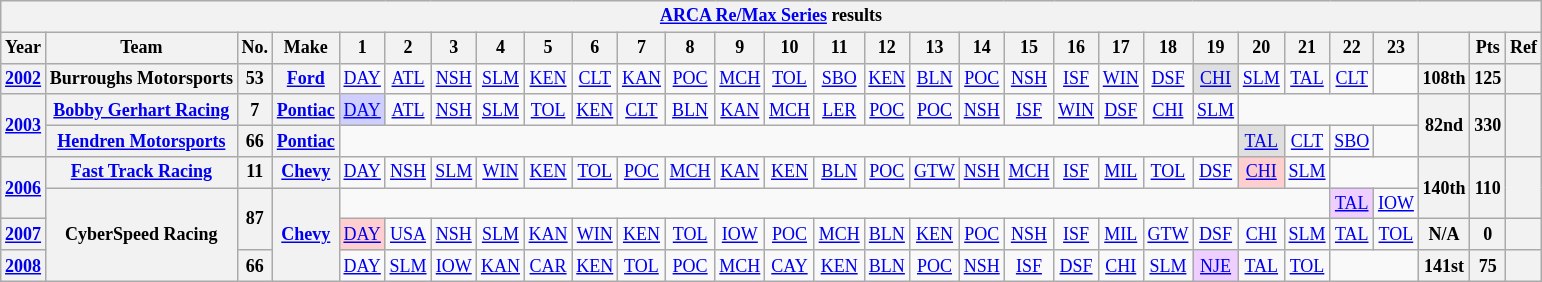<table class="wikitable" style="text-align:center; font-size:75%">
<tr>
<th colspan=30><a href='#'>ARCA Re/Max Series</a> results</th>
</tr>
<tr>
<th>Year</th>
<th>Team</th>
<th>No.</th>
<th>Make</th>
<th>1</th>
<th>2</th>
<th>3</th>
<th>4</th>
<th>5</th>
<th>6</th>
<th>7</th>
<th>8</th>
<th>9</th>
<th>10</th>
<th>11</th>
<th>12</th>
<th>13</th>
<th>14</th>
<th>15</th>
<th>16</th>
<th>17</th>
<th>18</th>
<th>19</th>
<th>20</th>
<th>21</th>
<th>22</th>
<th>23</th>
<th></th>
<th>Pts</th>
<th>Ref</th>
</tr>
<tr>
<th><a href='#'>2002</a></th>
<th>Burroughs Motorsports</th>
<th>53</th>
<th><a href='#'>Ford</a></th>
<td><a href='#'>DAY</a></td>
<td><a href='#'>ATL</a></td>
<td><a href='#'>NSH</a></td>
<td><a href='#'>SLM</a></td>
<td><a href='#'>KEN</a></td>
<td><a href='#'>CLT</a></td>
<td><a href='#'>KAN</a></td>
<td><a href='#'>POC</a></td>
<td><a href='#'>MCH</a></td>
<td><a href='#'>TOL</a></td>
<td><a href='#'>SBO</a></td>
<td><a href='#'>KEN</a></td>
<td><a href='#'>BLN</a></td>
<td><a href='#'>POC</a></td>
<td><a href='#'>NSH</a></td>
<td><a href='#'>ISF</a></td>
<td><a href='#'>WIN</a></td>
<td><a href='#'>DSF</a></td>
<td style="background:#DFDFDF;"><a href='#'>CHI</a><br></td>
<td><a href='#'>SLM</a></td>
<td><a href='#'>TAL</a></td>
<td><a href='#'>CLT</a></td>
<td></td>
<th>108th</th>
<th>125</th>
<th></th>
</tr>
<tr>
<th rowspan=2><a href='#'>2003</a></th>
<th><a href='#'>Bobby Gerhart Racing</a></th>
<th>7</th>
<th><a href='#'>Pontiac</a></th>
<td style="background:#CFCFFF;"><a href='#'>DAY</a><br></td>
<td><a href='#'>ATL</a></td>
<td><a href='#'>NSH</a></td>
<td><a href='#'>SLM</a></td>
<td><a href='#'>TOL</a></td>
<td><a href='#'>KEN</a></td>
<td><a href='#'>CLT</a></td>
<td><a href='#'>BLN</a></td>
<td><a href='#'>KAN</a></td>
<td><a href='#'>MCH</a></td>
<td><a href='#'>LER</a></td>
<td><a href='#'>POC</a></td>
<td><a href='#'>POC</a></td>
<td><a href='#'>NSH</a></td>
<td><a href='#'>ISF</a></td>
<td><a href='#'>WIN</a></td>
<td><a href='#'>DSF</a></td>
<td><a href='#'>CHI</a></td>
<td><a href='#'>SLM</a></td>
<td colspan=4></td>
<th rowspan=2>82nd</th>
<th rowspan=2>330</th>
<th rowspan=2></th>
</tr>
<tr>
<th><a href='#'>Hendren Motorsports</a></th>
<th>66</th>
<th><a href='#'>Pontiac</a></th>
<td colspan=19></td>
<td style="background:#DFDFDF;"><a href='#'>TAL</a><br></td>
<td><a href='#'>CLT</a></td>
<td><a href='#'>SBO</a></td>
<td></td>
</tr>
<tr>
<th rowspan=2><a href='#'>2006</a></th>
<th><a href='#'>Fast Track Racing</a></th>
<th>11</th>
<th><a href='#'>Chevy</a></th>
<td><a href='#'>DAY</a></td>
<td><a href='#'>NSH</a></td>
<td><a href='#'>SLM</a></td>
<td><a href='#'>WIN</a></td>
<td><a href='#'>KEN</a></td>
<td><a href='#'>TOL</a></td>
<td><a href='#'>POC</a></td>
<td><a href='#'>MCH</a></td>
<td><a href='#'>KAN</a></td>
<td><a href='#'>KEN</a></td>
<td><a href='#'>BLN</a></td>
<td><a href='#'>POC</a></td>
<td><a href='#'>GTW</a></td>
<td><a href='#'>NSH</a></td>
<td><a href='#'>MCH</a></td>
<td><a href='#'>ISF</a></td>
<td><a href='#'>MIL</a></td>
<td><a href='#'>TOL</a></td>
<td><a href='#'>DSF</a></td>
<td style="background:#FFCFCF;"><a href='#'>CHI</a><br></td>
<td><a href='#'>SLM</a></td>
<td colspan=2></td>
<th rowspan=2>140th</th>
<th rowspan=2>110</th>
<th rowspan=2></th>
</tr>
<tr>
<th rowspan=3>CyberSpeed Racing</th>
<th rowspan=2>87</th>
<th rowspan=3><a href='#'>Chevy</a></th>
<td colspan=21></td>
<td style="background:#EFCFFF;"><a href='#'>TAL</a><br></td>
<td><a href='#'>IOW</a></td>
</tr>
<tr>
<th><a href='#'>2007</a></th>
<td style="background:#FFCFCF;"><a href='#'>DAY</a><br></td>
<td><a href='#'>USA</a></td>
<td><a href='#'>NSH</a></td>
<td><a href='#'>SLM</a></td>
<td><a href='#'>KAN</a></td>
<td><a href='#'>WIN</a></td>
<td><a href='#'>KEN</a></td>
<td><a href='#'>TOL</a></td>
<td><a href='#'>IOW</a></td>
<td><a href='#'>POC</a></td>
<td><a href='#'>MCH</a></td>
<td><a href='#'>BLN</a></td>
<td><a href='#'>KEN</a></td>
<td><a href='#'>POC</a></td>
<td><a href='#'>NSH</a></td>
<td><a href='#'>ISF</a></td>
<td><a href='#'>MIL</a></td>
<td><a href='#'>GTW</a></td>
<td><a href='#'>DSF</a></td>
<td><a href='#'>CHI</a></td>
<td><a href='#'>SLM</a></td>
<td><a href='#'>TAL</a></td>
<td><a href='#'>TOL</a></td>
<th>N/A</th>
<th>0</th>
<th></th>
</tr>
<tr>
<th><a href='#'>2008</a></th>
<th>66</th>
<td><a href='#'>DAY</a></td>
<td><a href='#'>SLM</a></td>
<td><a href='#'>IOW</a></td>
<td><a href='#'>KAN</a></td>
<td><a href='#'>CAR</a></td>
<td><a href='#'>KEN</a></td>
<td><a href='#'>TOL</a></td>
<td><a href='#'>POC</a></td>
<td><a href='#'>MCH</a></td>
<td><a href='#'>CAY</a></td>
<td><a href='#'>KEN</a></td>
<td><a href='#'>BLN</a></td>
<td><a href='#'>POC</a></td>
<td><a href='#'>NSH</a></td>
<td><a href='#'>ISF</a></td>
<td><a href='#'>DSF</a></td>
<td><a href='#'>CHI</a></td>
<td><a href='#'>SLM</a></td>
<td style="background:#EFCFFF;"><a href='#'>NJE</a><br></td>
<td><a href='#'>TAL</a></td>
<td><a href='#'>TOL</a></td>
<td colspan=2></td>
<th>141st</th>
<th>75</th>
<th></th>
</tr>
</table>
